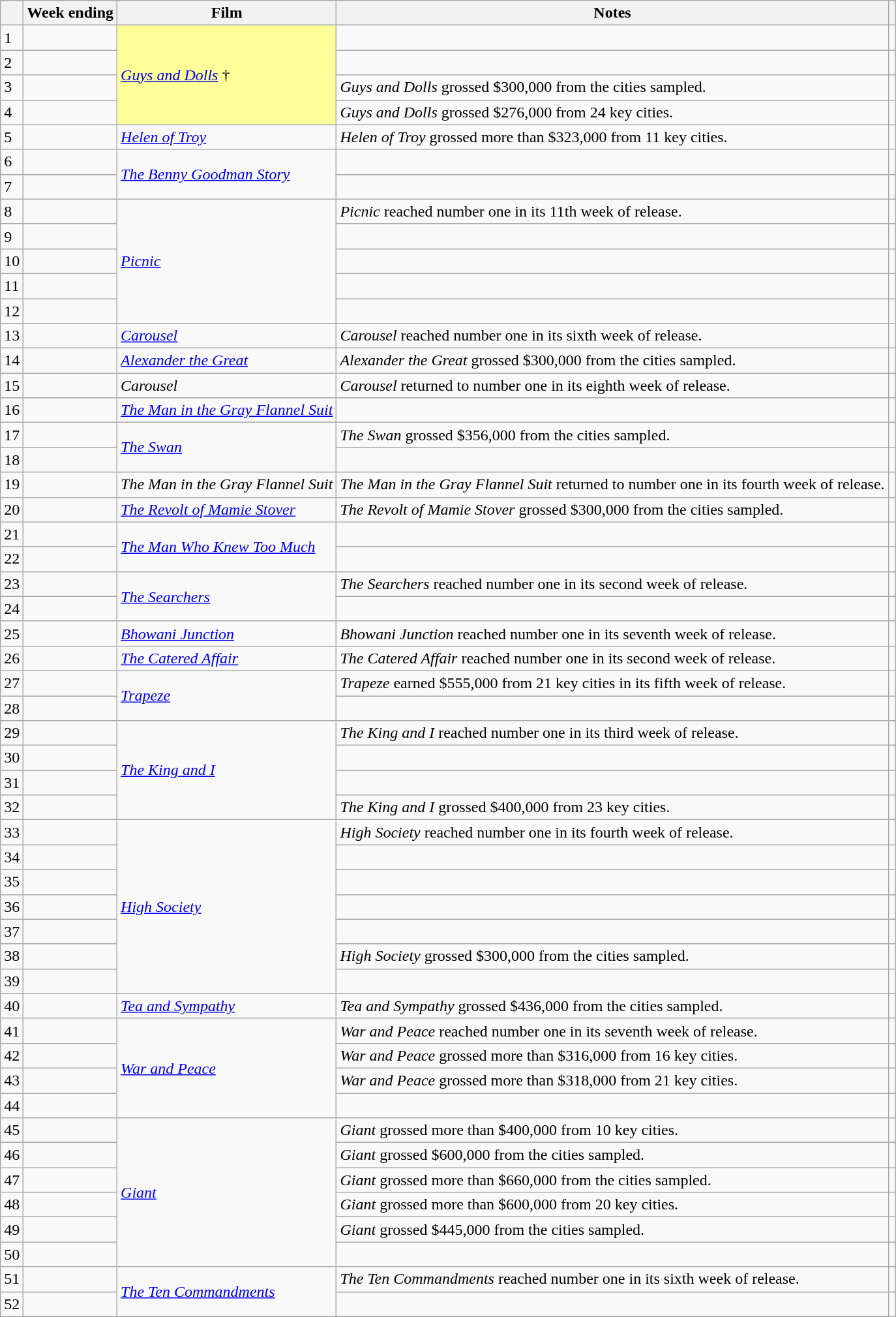<table class="wikitable sortable">
<tr>
<th></th>
<th>Week ending</th>
<th>Film</th>
<th>Notes</th>
<th class="unsortable"></th>
</tr>
<tr>
<td>1</td>
<td></td>
<td rowspan="4" style="background-color:#FFFF99"><em><a href='#'>Guys and Dolls</a></em> †</td>
<td></td>
<td></td>
</tr>
<tr>
<td>2</td>
<td></td>
<td></td>
<td></td>
</tr>
<tr>
<td>3</td>
<td></td>
<td><em>Guys and Dolls</em> grossed $300,000 from the cities sampled.</td>
<td></td>
</tr>
<tr>
<td>4</td>
<td></td>
<td><em>Guys and Dolls</em> grossed $276,000 from 24 key cities.</td>
<td></td>
</tr>
<tr>
<td>5</td>
<td></td>
<td><em><a href='#'>Helen of Troy</a></em></td>
<td><em>Helen of Troy</em> grossed more than $323,000 from 11 key cities.</td>
<td></td>
</tr>
<tr>
<td>6</td>
<td></td>
<td rowspan="2"><em><a href='#'>The Benny Goodman Story</a></em></td>
<td></td>
<td></td>
</tr>
<tr>
<td>7</td>
<td></td>
<td></td>
<td></td>
</tr>
<tr>
<td>8</td>
<td></td>
<td rowspan="5"><em><a href='#'>Picnic</a></em></td>
<td><em>Picnic</em> reached number one in its 11th week of release.</td>
<td></td>
</tr>
<tr>
<td>9</td>
<td></td>
<td></td>
<td></td>
</tr>
<tr>
<td>10</td>
<td></td>
<td></td>
<td></td>
</tr>
<tr>
<td>11</td>
<td></td>
<td></td>
<td></td>
</tr>
<tr>
<td>12</td>
<td></td>
<td></td>
<td></td>
</tr>
<tr>
<td>13</td>
<td></td>
<td><em><a href='#'>Carousel</a></em></td>
<td><em>Carousel</em> reached number one in its sixth week of release.</td>
<td></td>
</tr>
<tr>
<td>14</td>
<td></td>
<td><em><a href='#'>Alexander the Great</a></em></td>
<td><em>Alexander the Great</em> grossed $300,000 from the cities sampled.</td>
<td></td>
</tr>
<tr>
<td>15</td>
<td></td>
<td><em>Carousel</em></td>
<td><em>Carousel</em> returned to number one in its eighth week of release.</td>
<td></td>
</tr>
<tr>
<td>16</td>
<td></td>
<td><em><a href='#'>The Man in the Gray Flannel Suit</a></em></td>
<td></td>
<td></td>
</tr>
<tr>
<td>17</td>
<td></td>
<td rowspan="2"><em><a href='#'>The Swan</a></em></td>
<td><em>The Swan</em> grossed $356,000 from the cities sampled.</td>
<td></td>
</tr>
<tr>
<td>18</td>
<td></td>
<td></td>
<td></td>
</tr>
<tr>
<td>19</td>
<td></td>
<td><em>The Man in the Gray Flannel Suit</em></td>
<td><em>The Man in the Gray Flannel Suit</em> returned to number one in its fourth week of release.</td>
<td></td>
</tr>
<tr>
<td>20</td>
<td></td>
<td><em><a href='#'>The Revolt of Mamie Stover</a></em></td>
<td><em>The Revolt of Mamie Stover</em> grossed $300,000 from the cities sampled.</td>
<td></td>
</tr>
<tr>
<td>21</td>
<td></td>
<td rowspan="2"><em><a href='#'>The Man Who Knew Too Much</a></em></td>
<td></td>
<td></td>
</tr>
<tr>
<td>22</td>
<td></td>
<td></td>
<td></td>
</tr>
<tr>
<td>23</td>
<td></td>
<td rowspan="2"><em><a href='#'>The Searchers</a></em></td>
<td><em>The Searchers</em> reached number one in its second week of release.</td>
<td></td>
</tr>
<tr>
<td>24</td>
<td></td>
<td></td>
<td></td>
</tr>
<tr>
<td>25</td>
<td></td>
<td><em><a href='#'>Bhowani Junction</a></em></td>
<td><em>Bhowani Junction</em> reached number one in its seventh week of release.</td>
<td></td>
</tr>
<tr>
<td>26</td>
<td></td>
<td><em><a href='#'>The Catered Affair</a></em></td>
<td><em>The Catered Affair</em> reached number one in its second week of release.</td>
<td></td>
</tr>
<tr>
<td>27</td>
<td></td>
<td rowspan="2"><em><a href='#'>Trapeze</a></em></td>
<td><em>Trapeze</em> earned $555,000 from 21 key cities in its fifth week of release.</td>
<td></td>
</tr>
<tr>
<td>28</td>
<td></td>
<td></td>
<td></td>
</tr>
<tr>
<td>29</td>
<td></td>
<td rowspan="4"><em><a href='#'>The King and I</a></em></td>
<td><em>The King and I</em> reached number one in its third week of release.</td>
<td></td>
</tr>
<tr>
<td>30</td>
<td></td>
<td></td>
<td></td>
</tr>
<tr>
<td>31</td>
<td></td>
<td></td>
<td></td>
</tr>
<tr>
<td>32</td>
<td></td>
<td><em>The King and I</em> grossed $400,000 from 23 key cities.</td>
<td></td>
</tr>
<tr>
<td>33</td>
<td></td>
<td rowspan="7"><em><a href='#'>High Society</a></em></td>
<td><em>High Society</em> reached number one in its fourth week of release.</td>
<td></td>
</tr>
<tr>
<td>34</td>
<td></td>
<td></td>
<td></td>
</tr>
<tr>
<td>35</td>
<td></td>
<td></td>
<td></td>
</tr>
<tr>
<td>36</td>
<td></td>
<td></td>
<td></td>
</tr>
<tr>
<td>37</td>
<td></td>
<td></td>
<td></td>
</tr>
<tr>
<td>38</td>
<td></td>
<td><em>High Society</em> grossed $300,000 from the cities sampled.</td>
<td></td>
</tr>
<tr>
<td>39</td>
<td></td>
<td></td>
<td></td>
</tr>
<tr>
<td>40</td>
<td></td>
<td><em><a href='#'>Tea and Sympathy</a></em></td>
<td><em>Tea and Sympathy</em> grossed $436,000 from the cities sampled.</td>
<td></td>
</tr>
<tr>
<td>41</td>
<td></td>
<td rowspan="4"><em><a href='#'>War and Peace</a></em></td>
<td><em>War and Peace</em> reached number one in its seventh week of release.</td>
<td></td>
</tr>
<tr>
<td>42</td>
<td></td>
<td><em>War and Peace</em> grossed more than $316,000 from 16 key cities.</td>
<td></td>
</tr>
<tr>
<td>43</td>
<td></td>
<td><em>War and Peace</em> grossed more than $318,000 from 21 key cities.</td>
<td></td>
</tr>
<tr>
<td>44</td>
<td></td>
<td></td>
<td></td>
</tr>
<tr>
<td>45</td>
<td></td>
<td rowspan="6"><em><a href='#'>Giant</a></em></td>
<td><em>Giant</em> grossed more than $400,000 from 10 key cities.</td>
<td></td>
</tr>
<tr>
<td>46</td>
<td></td>
<td><em>Giant</em> grossed $600,000 from the cities sampled.</td>
<td></td>
</tr>
<tr>
<td>47</td>
<td></td>
<td><em>Giant</em> grossed more than $660,000 from the cities sampled.</td>
<td></td>
</tr>
<tr>
<td>48</td>
<td></td>
<td><em>Giant</em> grossed more than $600,000 from 20 key cities.</td>
<td></td>
</tr>
<tr>
<td>49</td>
<td></td>
<td><em>Giant</em> grossed $445,000 from the cities sampled.</td>
<td></td>
</tr>
<tr>
<td>50</td>
<td></td>
<td></td>
<td></td>
</tr>
<tr>
<td>51</td>
<td></td>
<td rowspan="2"><em><a href='#'>The Ten Commandments</a></em></td>
<td><em>The Ten Commandments</em> reached number one in its sixth week of release.</td>
<td></td>
</tr>
<tr>
<td>52</td>
<td></td>
<td></td>
<td></td>
</tr>
</table>
